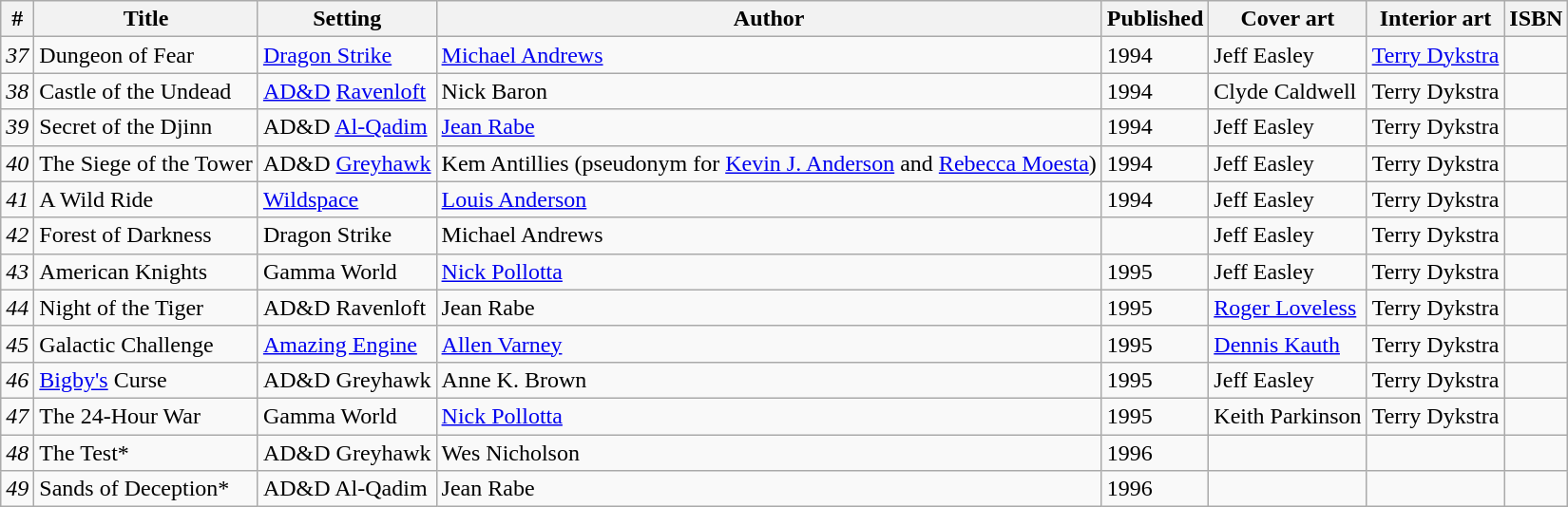<table class="sortable wikitable">
<tr>
<th>#</th>
<th>Title</th>
<th>Setting</th>
<th>Author</th>
<th>Published</th>
<th>Cover art</th>
<th>Interior art</th>
<th>ISBN</th>
</tr>
<tr>
<td><em>37</em></td>
<td>Dungeon of Fear</td>
<td><a href='#'>Dragon Strike</a></td>
<td><a href='#'>Michael Andrews</a></td>
<td>1994</td>
<td>Jeff Easley</td>
<td><a href='#'>Terry Dykstra</a></td>
<td></td>
</tr>
<tr>
<td><em>38</em></td>
<td>Castle of the Undead</td>
<td><a href='#'>AD&D</a> <a href='#'>Ravenloft</a></td>
<td>Nick Baron</td>
<td>1994</td>
<td>Clyde Caldwell</td>
<td>Terry Dykstra</td>
<td></td>
</tr>
<tr>
<td><em>39</em></td>
<td>Secret of the Djinn</td>
<td>AD&D <a href='#'>Al-Qadim</a></td>
<td><a href='#'>Jean Rabe</a></td>
<td>1994</td>
<td>Jeff Easley</td>
<td>Terry Dykstra</td>
<td></td>
</tr>
<tr>
<td><em>40</em></td>
<td>The Siege of the Tower</td>
<td>AD&D <a href='#'>Greyhawk</a></td>
<td>Kem Antillies (pseudonym for <a href='#'>Kevin J. Anderson</a> and <a href='#'>Rebecca Moesta</a>)</td>
<td>1994</td>
<td>Jeff Easley</td>
<td>Terry Dykstra</td>
<td></td>
</tr>
<tr>
<td><em>41</em></td>
<td>A Wild Ride</td>
<td><a href='#'>Wildspace</a></td>
<td><a href='#'>Louis Anderson</a></td>
<td>1994</td>
<td>Jeff Easley</td>
<td>Terry Dykstra</td>
<td></td>
</tr>
<tr>
<td><em>42</em></td>
<td>Forest of Darkness</td>
<td>Dragon Strike</td>
<td>Michael Andrews</td>
<td> </td>
<td>Jeff Easley</td>
<td>Terry Dykstra</td>
<td></td>
</tr>
<tr>
<td><em>43</em></td>
<td>American Knights</td>
<td>Gamma World</td>
<td><a href='#'>Nick Pollotta</a></td>
<td>1995</td>
<td>Jeff Easley</td>
<td>Terry Dykstra</td>
<td> </td>
</tr>
<tr>
<td><em>44</em></td>
<td>Night of the Tiger</td>
<td>AD&D Ravenloft</td>
<td>Jean Rabe</td>
<td>1995</td>
<td><a href='#'>Roger Loveless</a></td>
<td>Terry Dykstra</td>
<td> </td>
</tr>
<tr>
<td><em>45</em></td>
<td>Galactic Challenge</td>
<td><a href='#'>Amazing Engine</a></td>
<td><a href='#'>Allen Varney</a></td>
<td>1995</td>
<td><a href='#'>Dennis Kauth</a></td>
<td>Terry Dykstra</td>
<td></td>
</tr>
<tr>
<td><em>46</em></td>
<td><a href='#'>Bigby's</a> Curse</td>
<td>AD&D Greyhawk</td>
<td>Anne K. Brown</td>
<td>1995</td>
<td>Jeff Easley</td>
<td>Terry Dykstra</td>
<td></td>
</tr>
<tr>
<td><em>47</em></td>
<td>The 24-Hour War</td>
<td>Gamma World</td>
<td><a href='#'>Nick Pollotta</a></td>
<td>1995</td>
<td>Keith Parkinson</td>
<td>Terry Dykstra</td>
<td></td>
</tr>
<tr>
<td><em>48</em></td>
<td>The Test*</td>
<td>AD&D Greyhawk</td>
<td>Wes Nicholson</td>
<td>1996</td>
<td> </td>
<td> </td>
<td></td>
</tr>
<tr>
<td><em>49</em></td>
<td>Sands of Deception*</td>
<td>AD&D Al-Qadim</td>
<td>Jean Rabe</td>
<td>1996</td>
<td> </td>
<td> </td>
<td></td>
</tr>
</table>
